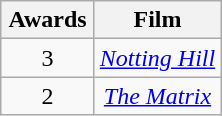<table class="wikitable" style="text-align: center;">
<tr>
<th scope="col" width="55">Awards</th>
<th scope="col">Film</th>
</tr>
<tr>
<td>3</td>
<td><em><a href='#'>Notting Hill</a></em></td>
</tr>
<tr>
<td>2</td>
<td><em><a href='#'>The Matrix</a></em></td>
</tr>
</table>
